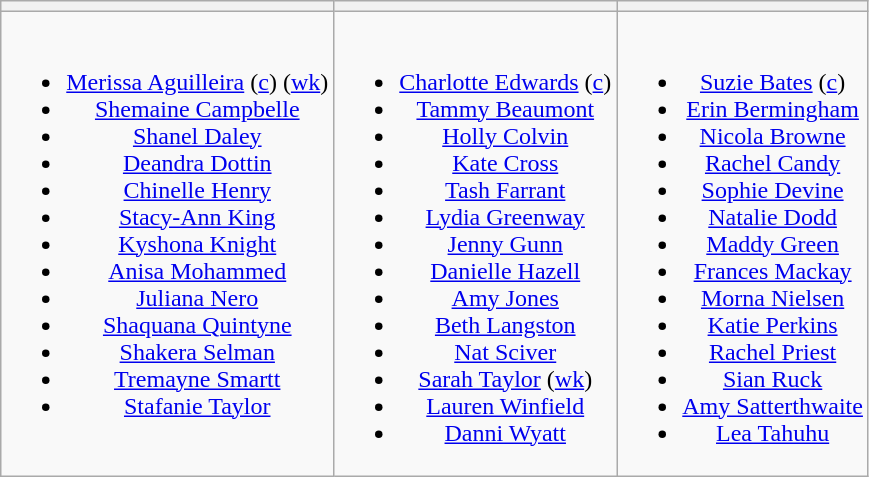<table class="wikitable" style="text-align:center">
<tr>
<th></th>
<th></th>
<th></th>
</tr>
<tr style="vertical-align:top">
<td><br><ul><li><a href='#'>Merissa Aguilleira</a> (<a href='#'>c</a>) (<a href='#'>wk</a>)</li><li><a href='#'>Shemaine Campbelle</a></li><li><a href='#'>Shanel Daley</a></li><li><a href='#'>Deandra Dottin</a></li><li><a href='#'>Chinelle Henry</a></li><li><a href='#'>Stacy-Ann King</a></li><li><a href='#'>Kyshona Knight</a></li><li><a href='#'>Anisa Mohammed</a></li><li><a href='#'>Juliana Nero</a></li><li><a href='#'>Shaquana Quintyne</a></li><li><a href='#'>Shakera Selman</a></li><li><a href='#'>Tremayne Smartt</a></li><li><a href='#'>Stafanie Taylor</a></li></ul></td>
<td><br><ul><li><a href='#'>Charlotte Edwards</a> (<a href='#'>c</a>)</li><li><a href='#'>Tammy Beaumont</a></li><li><a href='#'>Holly Colvin</a></li><li><a href='#'>Kate Cross</a></li><li><a href='#'>Tash Farrant</a></li><li><a href='#'>Lydia Greenway</a></li><li><a href='#'>Jenny Gunn</a></li><li><a href='#'>Danielle Hazell</a></li><li><a href='#'>Amy Jones</a></li><li><a href='#'>Beth Langston</a></li><li><a href='#'>Nat Sciver</a></li><li><a href='#'>Sarah Taylor</a> (<a href='#'>wk</a>)</li><li><a href='#'>Lauren Winfield</a></li><li><a href='#'>Danni Wyatt</a></li></ul></td>
<td><br><ul><li><a href='#'>Suzie Bates</a> (<a href='#'>c</a>)</li><li><a href='#'>Erin Bermingham</a></li><li><a href='#'>Nicola Browne</a></li><li><a href='#'>Rachel Candy</a></li><li><a href='#'>Sophie Devine</a></li><li><a href='#'>Natalie Dodd</a></li><li><a href='#'>Maddy Green</a></li><li><a href='#'>Frances Mackay</a></li><li><a href='#'>Morna Nielsen</a></li><li><a href='#'>Katie Perkins</a></li><li><a href='#'>Rachel Priest</a></li><li><a href='#'>Sian Ruck</a></li><li><a href='#'>Amy Satterthwaite</a></li><li><a href='#'>Lea Tahuhu</a></li></ul></td>
</tr>
</table>
